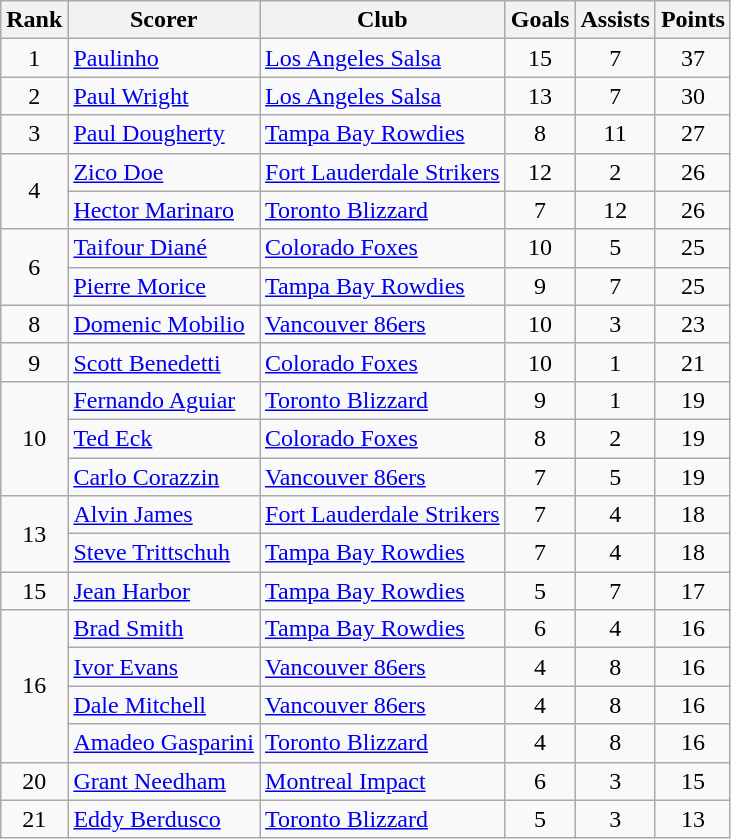<table class="wikitable">
<tr>
<th>Rank</th>
<th>Scorer</th>
<th>Club</th>
<th>Goals</th>
<th>Assists</th>
<th>Points</th>
</tr>
<tr>
<td align=center>1</td>
<td><a href='#'>Paulinho</a></td>
<td><a href='#'>Los Angeles Salsa</a></td>
<td align=center>15</td>
<td align=center>7</td>
<td align=center>37</td>
</tr>
<tr>
<td align=center>2</td>
<td><a href='#'>Paul Wright</a></td>
<td><a href='#'>Los Angeles Salsa</a></td>
<td align=center>13</td>
<td align=center>7</td>
<td align=center>30</td>
</tr>
<tr>
<td align=center>3</td>
<td><a href='#'>Paul Dougherty</a></td>
<td><a href='#'>Tampa Bay Rowdies</a></td>
<td align=center>8</td>
<td align=center>11</td>
<td align=center>27</td>
</tr>
<tr>
<td rowspan=2 align=center>4</td>
<td><a href='#'>Zico Doe</a></td>
<td><a href='#'>Fort Lauderdale Strikers</a></td>
<td align=center>12</td>
<td align=center>2</td>
<td align=center>26</td>
</tr>
<tr>
<td><a href='#'>Hector Marinaro</a></td>
<td><a href='#'>Toronto Blizzard</a></td>
<td align=center>7</td>
<td align=center>12</td>
<td align=center>26</td>
</tr>
<tr>
<td rowspan=2 align=center>6</td>
<td><a href='#'>Taifour Diané</a></td>
<td><a href='#'>Colorado Foxes</a></td>
<td align=center>10</td>
<td align=center>5</td>
<td align=center>25</td>
</tr>
<tr>
<td><a href='#'>Pierre Morice</a></td>
<td><a href='#'>Tampa Bay Rowdies</a></td>
<td align=center>9</td>
<td align=center>7</td>
<td align=center>25</td>
</tr>
<tr>
<td align=center>8</td>
<td><a href='#'>Domenic Mobilio</a></td>
<td><a href='#'>Vancouver 86ers</a></td>
<td align=center>10</td>
<td align=center>3</td>
<td align=center>23</td>
</tr>
<tr>
<td align=center>9</td>
<td><a href='#'>Scott Benedetti</a></td>
<td><a href='#'>Colorado Foxes</a></td>
<td align=center>10</td>
<td align=center>1</td>
<td align=center>21</td>
</tr>
<tr>
<td rowspan=3 align=center>10</td>
<td><a href='#'>Fernando Aguiar</a></td>
<td><a href='#'>Toronto Blizzard</a></td>
<td align=center>9</td>
<td align=center>1</td>
<td align=center>19</td>
</tr>
<tr>
<td><a href='#'>Ted Eck</a></td>
<td><a href='#'>Colorado Foxes</a></td>
<td align=center>8</td>
<td align=center>2</td>
<td align=center>19</td>
</tr>
<tr>
<td><a href='#'>Carlo Corazzin</a></td>
<td><a href='#'>Vancouver 86ers</a></td>
<td align=center>7</td>
<td align=center>5</td>
<td align=center>19</td>
</tr>
<tr>
<td rowspan=2 align=center>13</td>
<td><a href='#'>Alvin James</a></td>
<td><a href='#'>Fort Lauderdale Strikers</a></td>
<td align=center>7</td>
<td align=center>4</td>
<td align=center>18</td>
</tr>
<tr>
<td><a href='#'>Steve Trittschuh</a></td>
<td><a href='#'>Tampa Bay Rowdies</a></td>
<td align=center>7</td>
<td align=center>4</td>
<td align=center>18</td>
</tr>
<tr>
<td align=center>15</td>
<td><a href='#'>Jean Harbor</a></td>
<td><a href='#'>Tampa Bay Rowdies</a></td>
<td align=center>5</td>
<td align=center>7</td>
<td align=center>17</td>
</tr>
<tr>
<td rowspan=4 align=center>16</td>
<td><a href='#'>Brad Smith</a></td>
<td><a href='#'>Tampa Bay Rowdies</a></td>
<td align=center>6</td>
<td align=center>4</td>
<td align=center>16</td>
</tr>
<tr>
<td><a href='#'>Ivor Evans</a></td>
<td><a href='#'>Vancouver 86ers</a></td>
<td align=center>4</td>
<td align=center>8</td>
<td align=center>16</td>
</tr>
<tr>
<td><a href='#'>Dale Mitchell</a></td>
<td><a href='#'>Vancouver 86ers</a></td>
<td align=center>4</td>
<td align=center>8</td>
<td align=center>16</td>
</tr>
<tr>
<td><a href='#'>Amadeo Gasparini</a></td>
<td><a href='#'>Toronto Blizzard</a></td>
<td align=center>4</td>
<td align=center>8</td>
<td align=center>16</td>
</tr>
<tr>
<td align=center>20</td>
<td><a href='#'>Grant Needham</a></td>
<td><a href='#'>Montreal Impact</a></td>
<td align=center>6</td>
<td align=center>3</td>
<td align=center>15</td>
</tr>
<tr>
<td align=center>21</td>
<td><a href='#'>Eddy Berdusco</a></td>
<td><a href='#'>Toronto Blizzard</a></td>
<td align=center>5</td>
<td align=center>3</td>
<td align=center>13</td>
</tr>
</table>
